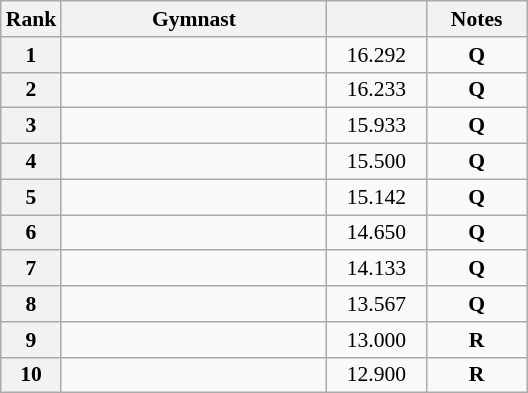<table class="wikitable sortable" style="text-align:center; font-size:90%">
<tr>
<th scope="col" style="width:20px;">Rank</th>
<th ! scope="col" style="width:170px;">Gymnast</th>
<th ! scope="col" style="width:60px;"></th>
<th ! scope="col" style="width:60px;">Notes</th>
</tr>
<tr>
<th scope=row>1</th>
<td align=left></td>
<td>16.292</td>
<td><strong>Q</strong></td>
</tr>
<tr>
<th scope=row>2</th>
<td align=left></td>
<td>16.233</td>
<td><strong>Q</strong></td>
</tr>
<tr>
<th scope=row>3</th>
<td align=left></td>
<td>15.933</td>
<td><strong>Q</strong></td>
</tr>
<tr>
<th scope=row>4</th>
<td align=left></td>
<td>15.500</td>
<td><strong>Q</strong></td>
</tr>
<tr>
<th scope=row>5</th>
<td align=left></td>
<td>15.142</td>
<td><strong>Q</strong></td>
</tr>
<tr>
<th scope=row>6</th>
<td align=left></td>
<td>14.650</td>
<td><strong>Q</strong></td>
</tr>
<tr>
<th scope=row>7</th>
<td align=left></td>
<td>14.133</td>
<td><strong>Q</strong></td>
</tr>
<tr>
<th scope=row>8</th>
<td align=left></td>
<td>13.567</td>
<td><strong>Q</strong></td>
</tr>
<tr>
<th scope=row>9</th>
<td align=left></td>
<td>13.000</td>
<td><strong>R</strong></td>
</tr>
<tr>
<th scope=row>10</th>
<td align=left></td>
<td>12.900</td>
<td><strong>R</strong></td>
</tr>
</table>
